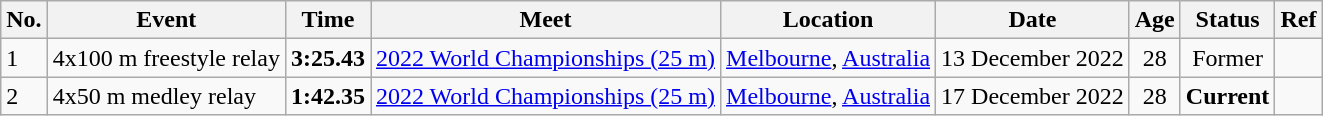<table class="wikitable sortable">
<tr>
<th>No.</th>
<th>Event</th>
<th>Time</th>
<th>Meet</th>
<th>Location</th>
<th>Date</th>
<th>Age</th>
<th>Status</th>
<th>Ref</th>
</tr>
<tr>
<td>1</td>
<td>4x100 m freestyle relay</td>
<td align="center"><strong>3:25.43</strong></td>
<td><a href='#'>2022 World Championships (25 m)</a></td>
<td><a href='#'>Melbourne</a>, <a href='#'>Australia</a></td>
<td align="center">13 December 2022</td>
<td align="center">28</td>
<td align="center">Former</td>
<td align="center"></td>
</tr>
<tr>
<td>2</td>
<td>4x50 m medley relay</td>
<td align="center"><strong>1:42.35</strong></td>
<td><a href='#'>2022 World Championships (25 m)</a></td>
<td><a href='#'>Melbourne</a>, <a href='#'>Australia</a></td>
<td align="center">17 December 2022</td>
<td align="center">28</td>
<td align="center"><strong>Current</strong></td>
<td align="center"></td>
</tr>
</table>
